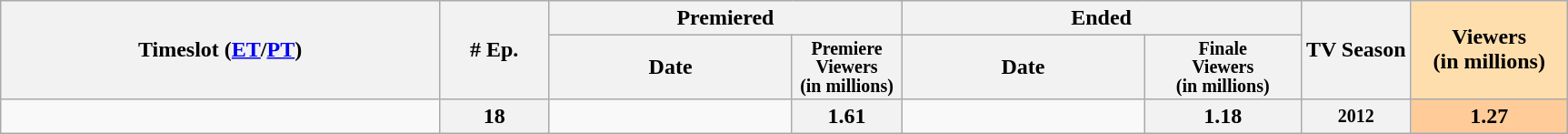<table class="wikitable">
<tr>
<th style="width:28%;" rowspan="2">Timeslot (<a href='#'>ET</a>/<a href='#'>PT</a>)</th>
<th style="width:7%;" rowspan="2"># Ep.</th>
<th colspan=2>Premiered</th>
<th colspan=2>Ended</th>
<th style="width:7%;" rowspan="2">TV Season</th>
<th style="width:10%; background:#ffdead;" rowspan="2">Viewers<br>(in millions)</th>
</tr>
<tr>
<th>Date</th>
<th span style="width:7%; font-size:smaller; line-height:100%;">Premiere<br>Viewers<br>(in millions)</th>
<th>Date</th>
<th span style="width:10%; font-size:smaller; line-height:100%;">Finale<br>Viewers<br>(in millions)</th>
</tr>
<tr>
<td rowspan="1"></td>
<th>18</th>
<td style="font-size:11px;line-height:110%"></td>
<th>1.61</th>
<td style="font-size:11px;line-height:110%"></td>
<th>1.18 </th>
<th style="font-size:smaller">2012</th>
<th style="background:#fc9;">1.27</th>
</tr>
</table>
